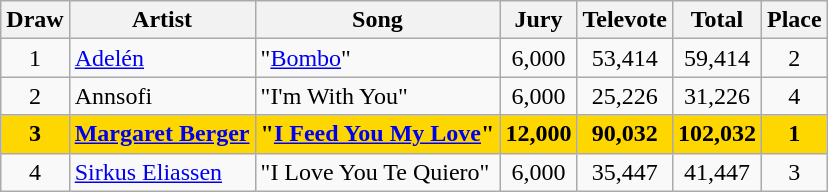<table class="sortable wikitable" style="margin: 1em auto 1em auto; text-align:center">
<tr>
<th>Draw</th>
<th>Artist</th>
<th>Song</th>
<th>Jury</th>
<th>Televote</th>
<th>Total</th>
<th>Place</th>
</tr>
<tr>
<td>1</td>
<td align="left"><a href='#'>Adelén</a></td>
<td align="left">"<a href='#'>Bombo</a>"</td>
<td>6,000</td>
<td>53,414</td>
<td>59,414</td>
<td>2</td>
</tr>
<tr>
<td>2</td>
<td align="left">Annsofi</td>
<td align="left">"I'm With You"</td>
<td>6,000</td>
<td>25,226</td>
<td>31,226</td>
<td>4</td>
</tr>
<tr style="background:gold; font-weight:bold;">
<td>3</td>
<td align="left"><a href='#'>Margaret Berger</a></td>
<td align="left">"<a href='#'>I Feed You My Love</a>"</td>
<td>12,000</td>
<td>90,032</td>
<td>102,032</td>
<td>1</td>
</tr>
<tr>
<td>4</td>
<td align="left"><a href='#'>Sirkus Eliassen</a></td>
<td align="left">"I Love You Te Quiero"</td>
<td>6,000</td>
<td>35,447</td>
<td>41,447</td>
<td>3</td>
</tr>
</table>
